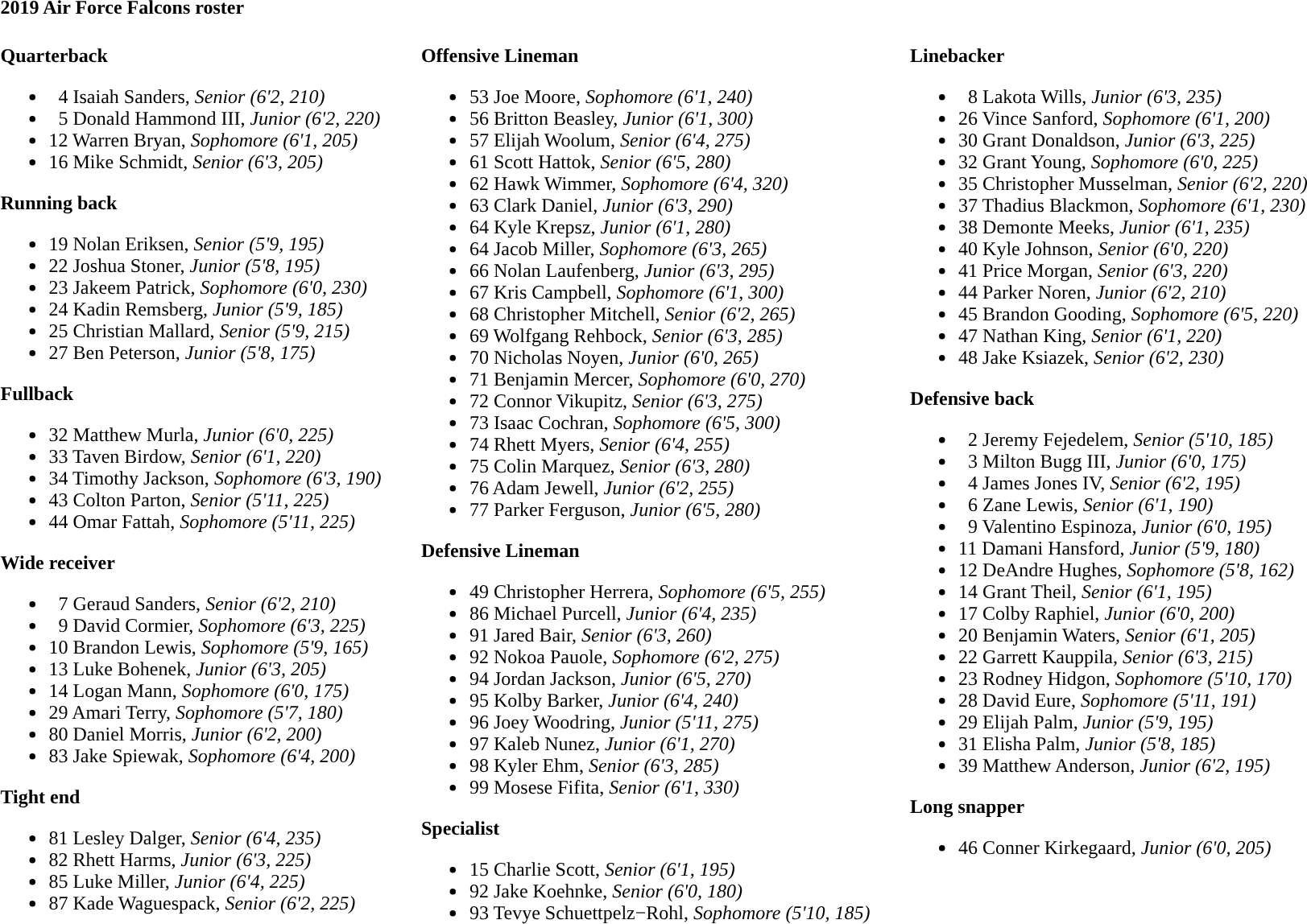<table class="toccolours" style="text-align: left;">
<tr>
<td colspan="5"><strong>2019 Air Force Falcons roster</strong></td>
</tr>
<tr>
<td valign="top"><br><strong>Quarterback</strong><ul><li>  4  Isaiah Sanders, <em>Senior (6'2, 210)</em></li><li>  5  Donald Hammond III, <em>Junior (6'2, 220)</em></li><li>12  Warren Bryan, <em>Sophomore (6'1, 205)</em></li><li>16  Mike Schmidt, <em>Senior (6'3, 205)</em></li></ul><strong>Running back</strong><ul><li>19  Nolan Eriksen, <em>Senior (5'9, 195)</em></li><li>22  Joshua Stoner, <em>Junior (5'8, 195)</em></li><li>23  Jakeem Patrick, <em>Sophomore (6'0, 230)</em></li><li>24  Kadin Remsberg, <em>Junior (5'9, 185)</em></li><li>25  Christian Mallard, <em>Senior (5'9, 215)</em></li><li>27  Ben Peterson, <em>Junior (5'8, 175)</em></li></ul><strong>Fullback</strong><ul><li>32  Matthew Murla, <em>Junior (6'0, 225)</em></li><li>33  Taven Birdow, <em>Senior (6'1, 220)</em></li><li>34  Timothy Jackson, <em>Sophomore (6'3, 190)</em></li><li>43  Colton Parton, <em>Senior (5'11, 225)</em></li><li>44  Omar Fattah, <em>Sophomore (5'11, 225)</em></li></ul><strong>Wide receiver</strong><ul><li>  7  Geraud Sanders, <em>Senior (6'2, 210)</em></li><li>  9  David Cormier, <em>Sophomore (6'3, 225)</em></li><li>10  Brandon Lewis, <em>Sophomore (5'9, 165)</em></li><li>13  Luke Bohenek, <em>Junior (6'3, 205)</em></li><li>14  Logan Mann, <em>Sophomore (6'0, 175)</em></li><li>29  Amari Terry, <em>Sophomore (5'7, 180)</em></li><li>80  Daniel Morris, <em>Junior (6'2, 200)</em></li><li>83  Jake Spiewak, <em>Sophomore (6'4, 200)</em></li></ul><strong>Tight end</strong><ul><li>81  Lesley Dalger, <em>Senior (6'4, 235)</em></li><li>82  Rhett Harms, <em>Junior (6'3, 225)</em></li><li>85  Luke Miller, <em>Junior (6'4, 225)</em></li><li>87  Kade Waguespack, <em>Senior (6'2, 225)</em></li></ul></td>
<td width="25"> </td>
<td valign="top"><br><strong>Offensive Lineman</strong><ul><li>53  Joe Moore, <em>Sophomore (6'1, 240)</em></li><li>56  Britton Beasley, <em>Junior (6'1, 300)</em></li><li>57  Elijah Woolum, <em>Senior (6'4, 275)</em></li><li>61  Scott Hattok, <em>Senior (6'5, 280)</em></li><li>62  Hawk Wimmer, <em>Sophomore (6'4, 320)</em></li><li>63  Clark Daniel, <em>Junior (6'3, 290)</em></li><li>64  Kyle Krepsz, <em>Junior (6'1, 280)</em></li><li>64  Jacob Miller, <em>Sophomore (6'3, 265)</em></li><li>66  Nolan Laufenberg, <em>Junior (6'3, 295)</em></li><li>67  Kris Campbell, <em>Sophomore (6'1, 300)</em></li><li>68  Christopher Mitchell, <em>Senior (6'2, 265)</em></li><li>69  Wolfgang Rehbock, <em>Senior (6'3, 285)</em></li><li>70  Nicholas Noyen, <em>Junior (6'0, 265)</em></li><li>71  Benjamin Mercer, <em>Sophomore (6'0, 270)</em></li><li>72  Connor Vikupitz, <em>Senior (6'3, 275)</em></li><li>73  Isaac Cochran, <em>Sophomore (6'5, 300)</em></li><li>74  Rhett Myers, <em>Senior (6'4, 255)</em></li><li>75  Colin Marquez, <em>Senior (6'3, 280)</em></li><li>76  Adam Jewell, <em>Junior (6'2, 255)</em></li><li>77  Parker Ferguson, <em>Junior (6'5, 280)</em></li></ul><strong>Defensive Lineman</strong><ul><li>49  Christopher Herrera, <em>Sophomore (6'5, 255)</em></li><li>86  Michael Purcell, <em>Junior (6'4, 235)</em></li><li>91  Jared Bair, <em>Senior (6'3, 260)</em></li><li>92  Nokoa Pauole, <em>Sophomore (6'2, 275)</em></li><li>94  Jordan Jackson, <em>Junior (6'5, 270)</em></li><li>95  Kolby Barker, <em>Junior (6'4, 240)</em></li><li>96  Joey Woodring, <em>Junior (5'11, 275)</em></li><li>97  Kaleb Nunez, <em>Junior (6'1, 270)</em></li><li>98  Kyler Ehm, <em>Senior (6'3, 285)</em></li><li>99  Mosese Fifita, <em>Senior (6'1, 330)</em></li></ul><strong>Specialist</strong><ul><li>15  Charlie Scott, <em>Senior (6'1, 195)</em></li><li>92  Jake Koehnke, <em>Senior (6'0, 180)</em></li><li>93  Tevye Schuettpelz−Rohl, <em>Sophomore (5'10, 185)</em></li></ul></td>
<td width="25"> </td>
<td valign="top"><br><strong>Linebacker</strong><ul><li>  8  Lakota Wills, <em>Junior (6'3, 235)</em></li><li>26  Vince Sanford, <em>Sophomore (6'1, 200)</em></li><li>30  Grant Donaldson, <em>Junior (6'3, 225)</em></li><li>32  Grant Young, <em>Sophomore (6'0, 225)</em></li><li>35  Christopher Musselman, <em>Senior (6'2, 220)</em></li><li>37  Thadius Blackmon, <em>Sophomore (6'1, 230)</em></li><li>38  Demonte Meeks, <em>Junior (6'1, 235)</em></li><li>40  Kyle Johnson, <em>Senior (6'0, 220)</em></li><li>41  Price Morgan, <em>Senior (6'3, 220)</em></li><li>44  Parker Noren, <em>Junior (6'2, 210)</em></li><li>45  Brandon Gooding, <em>Sophomore (6'5, 220)</em></li><li>47  Nathan King, <em>Senior (6'1, 220)</em></li><li>48  Jake Ksiazek, <em>Senior (6'2, 230)</em></li></ul><strong>Defensive back</strong><ul><li>  2  Jeremy Fejedelem, <em>Senior (5'10, 185)</em></li><li>  3  Milton Bugg III, <em>Junior (6'0, 175)</em></li><li>  4  James Jones IV, <em>Senior (6'2, 195)</em></li><li>  6  Zane Lewis, <em>Senior (6'1, 190)</em></li><li>  9  Valentino Espinoza, <em>Junior (6'0, 195)</em></li><li>11  Damani Hansford, <em>Junior (5'9, 180)</em></li><li>12  DeAndre Hughes, <em>Sophomore (5'8, 162)</em></li><li>14  Grant Theil, <em>Senior (6'1, 195)</em></li><li>17  Colby Raphiel, <em>Junior (6'0, 200)</em></li><li>20  Benjamin Waters, <em>Senior (6'1, 205)</em></li><li>22  Garrett Kauppila, <em>Senior (6'3, 215)</em></li><li>23  Rodney Hidgon, <em>Sophomore (5'10, 170)</em></li><li>28  David Eure, <em>Sophomore (5'11, 191)</em></li><li>29  Elijah Palm, <em>Junior (5'9, 195)</em></li><li>31  Elisha Palm, <em>Junior (5'8, 185)</em></li><li>39  Matthew Anderson, <em>Junior (6'2, 195)</em></li></ul><strong>Long snapper</strong><ul><li>46  Conner Kirkegaard, <em>Junior (6'0, 205)</em></li></ul></td>
</tr>
</table>
